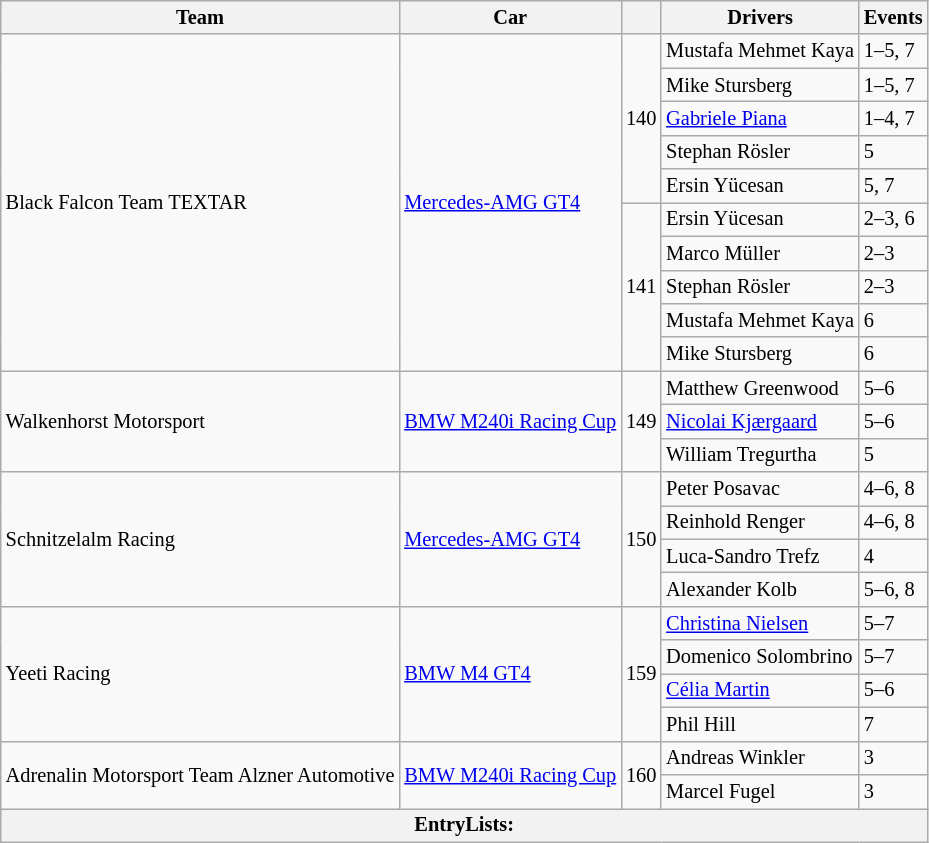<table class="wikitable" style="font-size: 85%;">
<tr>
<th>Team</th>
<th>Car</th>
<th></th>
<th>Drivers</th>
<th>Events</th>
</tr>
<tr>
<td rowspan="10"> Black Falcon Team TEXTAR</td>
<td rowspan="10"><a href='#'>Mercedes-AMG GT4</a></td>
<td rowspan="5" style="text-align:center">140</td>
<td> Mustafa Mehmet Kaya</td>
<td>1–5, 7</td>
</tr>
<tr>
<td> Mike Stursberg</td>
<td>1–5, 7</td>
</tr>
<tr>
<td> <a href='#'>Gabriele Piana</a></td>
<td>1–4, 7</td>
</tr>
<tr>
<td> Stephan Rösler</td>
<td>5</td>
</tr>
<tr>
<td> Ersin Yücesan</td>
<td>5, 7</td>
</tr>
<tr>
<td rowspan="5" style="text-align:center">141</td>
<td> Ersin Yücesan</td>
<td>2–3, 6</td>
</tr>
<tr>
<td> Marco Müller</td>
<td>2–3</td>
</tr>
<tr>
<td> Stephan Rösler</td>
<td>2–3</td>
</tr>
<tr>
<td> Mustafa Mehmet Kaya</td>
<td>6</td>
</tr>
<tr>
<td> Mike Stursberg</td>
<td>6</td>
</tr>
<tr>
<td rowspan=3> Walkenhorst Motorsport</td>
<td rowspan=3><a href='#'>BMW M240i Racing Cup</a></td>
<td rowspan=3 style="text-align:center">149</td>
<td> Matthew Greenwood</td>
<td>5–6</td>
</tr>
<tr>
<td> <a href='#'>Nicolai Kjærgaard</a></td>
<td>5–6</td>
</tr>
<tr>
<td> William Tregurtha</td>
<td>5</td>
</tr>
<tr>
<td rowspan=4> Schnitzelalm Racing</td>
<td rowspan=4><a href='#'>Mercedes-AMG GT4</a></td>
<td rowspan=4 style="text-align:center">150</td>
<td> Peter Posavac</td>
<td>4–6, 8</td>
</tr>
<tr>
<td> Reinhold Renger</td>
<td>4–6, 8</td>
</tr>
<tr>
<td> Luca-Sandro Trefz</td>
<td>4</td>
</tr>
<tr>
<td> Alexander Kolb</td>
<td>5–6, 8</td>
</tr>
<tr>
<td rowspan="4"> Yeeti Racing</td>
<td rowspan="4"><a href='#'>BMW M4 GT4</a></td>
<td rowspan="4" style="text-align:center">159</td>
<td> <a href='#'>Christina Nielsen</a></td>
<td>5–7</td>
</tr>
<tr>
<td> Domenico Solombrino</td>
<td>5–7</td>
</tr>
<tr>
<td> <a href='#'>Célia Martin</a></td>
<td>5–6</td>
</tr>
<tr>
<td> Phil Hill</td>
<td>7</td>
</tr>
<tr>
<td rowspan=2> Adrenalin Motorsport Team Alzner Automotive</td>
<td rowspan=2><a href='#'>BMW M240i Racing Cup</a></td>
<td rowspan=2 style="text-align:center">160</td>
<td> Andreas Winkler</td>
<td>3</td>
</tr>
<tr>
<td> Marcel Fugel</td>
<td>3</td>
</tr>
<tr>
<th colspan="5">EntryLists:</th>
</tr>
</table>
